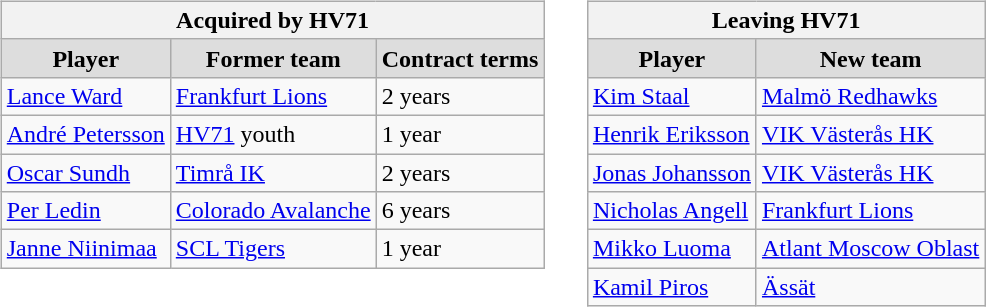<table cellspacing="10">
<tr>
<td valign="top"><br><table class="wikitable">
<tr>
<th colspan="3">Acquired by HV71</th>
</tr>
<tr align="center"  bgcolor="#dddddd">
<td><strong>Player</strong></td>
<td><strong>Former team</strong></td>
<td><strong>Contract terms</strong></td>
</tr>
<tr>
<td><a href='#'>Lance Ward</a></td>
<td><a href='#'>Frankfurt Lions</a></td>
<td>2 years</td>
</tr>
<tr>
<td><a href='#'>André Petersson</a></td>
<td><a href='#'>HV71</a> youth</td>
<td>1 year</td>
</tr>
<tr>
<td><a href='#'>Oscar Sundh</a></td>
<td><a href='#'>Timrå IK</a></td>
<td>2 years</td>
</tr>
<tr>
<td><a href='#'>Per Ledin</a></td>
<td><a href='#'>Colorado Avalanche</a></td>
<td>6 years</td>
</tr>
<tr>
<td><a href='#'>Janne Niinimaa</a></td>
<td><a href='#'>SCL Tigers</a></td>
<td>1 year</td>
</tr>
</table>
</td>
<td valign="top"><br><table class="wikitable">
<tr>
<th colspan="2">Leaving HV71</th>
</tr>
<tr align="center"  bgcolor="#dddddd">
<td><strong>Player</strong></td>
<td><strong>New team</strong></td>
</tr>
<tr>
<td><a href='#'>Kim Staal</a></td>
<td><a href='#'>Malmö Redhawks</a></td>
</tr>
<tr>
<td><a href='#'>Henrik Eriksson</a></td>
<td><a href='#'>VIK Västerås HK</a></td>
</tr>
<tr>
<td><a href='#'>Jonas Johansson</a></td>
<td><a href='#'>VIK Västerås HK</a></td>
</tr>
<tr>
<td><a href='#'>Nicholas Angell</a></td>
<td><a href='#'>Frankfurt Lions</a></td>
</tr>
<tr>
<td><a href='#'>Mikko Luoma</a></td>
<td><a href='#'>Atlant Moscow Oblast</a></td>
</tr>
<tr>
<td><a href='#'>Kamil Piros</a></td>
<td><a href='#'>Ässät</a></td>
</tr>
</table>
</td>
</tr>
</table>
